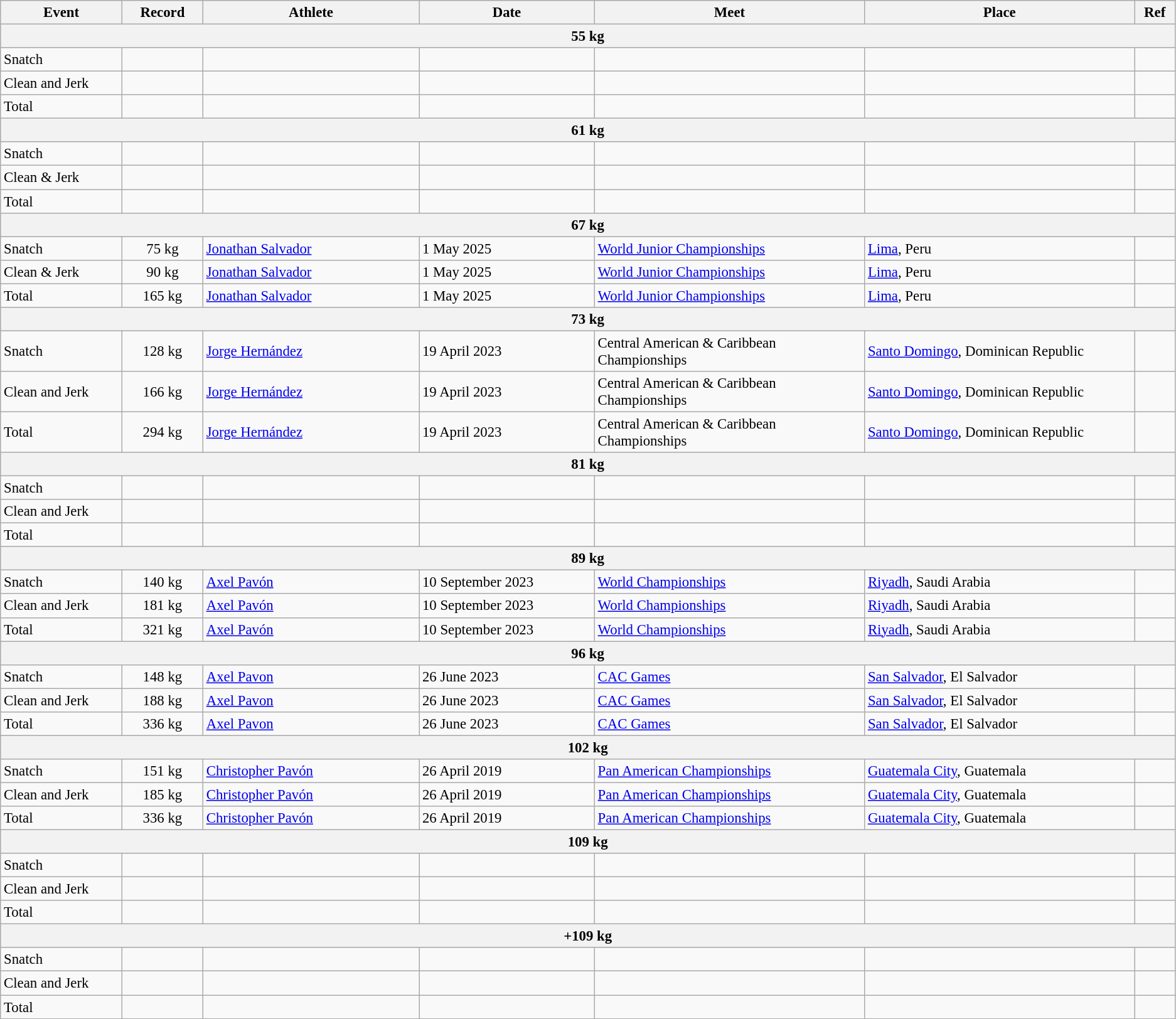<table class="wikitable" style="font-size:95%;">
<tr>
<th width=9%>Event</th>
<th width=6%>Record</th>
<th width=16%>Athlete</th>
<th width=13%>Date</th>
<th width=20%>Meet</th>
<th width=20%>Place</th>
<th width=3%>Ref</th>
</tr>
<tr bgcolor="#DDDDDD">
<th colspan="7">55 kg</th>
</tr>
<tr>
<td>Snatch</td>
<td align="center"></td>
<td></td>
<td></td>
<td></td>
<td></td>
<td></td>
</tr>
<tr>
<td>Clean and Jerk</td>
<td align="center"></td>
<td></td>
<td></td>
<td></td>
<td></td>
<td></td>
</tr>
<tr>
<td>Total</td>
<td align="center"></td>
<td></td>
<td></td>
<td></td>
<td></td>
<td></td>
</tr>
<tr bgcolor="#DDDDDD">
<th colspan="7">61 kg</th>
</tr>
<tr>
<td>Snatch</td>
<td align="center"></td>
<td></td>
<td></td>
<td></td>
<td></td>
<td></td>
</tr>
<tr>
<td>Clean & Jerk</td>
<td align="center"></td>
<td></td>
<td></td>
<td></td>
<td></td>
<td></td>
</tr>
<tr>
<td>Total</td>
<td align="center"></td>
<td></td>
<td></td>
<td></td>
<td></td>
<td></td>
</tr>
<tr bgcolor="#DDDDDD">
<th colspan="7">67 kg</th>
</tr>
<tr>
<td>Snatch</td>
<td align="center">75 kg</td>
<td><a href='#'>Jonathan Salvador</a></td>
<td>1 May 2025</td>
<td><a href='#'>World Junior Championships</a></td>
<td><a href='#'>Lima</a>, Peru</td>
<td></td>
</tr>
<tr>
<td>Clean & Jerk</td>
<td align="center">90 kg</td>
<td><a href='#'>Jonathan Salvador</a></td>
<td>1 May 2025</td>
<td><a href='#'>World Junior Championships</a></td>
<td><a href='#'>Lima</a>, Peru</td>
<td></td>
</tr>
<tr>
<td>Total</td>
<td align="center">165 kg</td>
<td><a href='#'>Jonathan Salvador</a></td>
<td>1 May 2025</td>
<td><a href='#'>World Junior Championships</a></td>
<td><a href='#'>Lima</a>, Peru</td>
<td></td>
</tr>
<tr bgcolor="#DDDDDD">
<th colspan="7">73 kg</th>
</tr>
<tr>
<td>Snatch</td>
<td align="center">128 kg</td>
<td><a href='#'>Jorge Hernández</a></td>
<td>19 April 2023</td>
<td>Central American & Caribbean Championships</td>
<td><a href='#'>Santo Domingo</a>, Dominican Republic</td>
<td></td>
</tr>
<tr>
<td>Clean and Jerk</td>
<td align="center">166 kg</td>
<td><a href='#'>Jorge Hernández</a></td>
<td>19 April 2023</td>
<td>Central American & Caribbean Championships</td>
<td><a href='#'>Santo Domingo</a>, Dominican Republic</td>
<td></td>
</tr>
<tr>
<td>Total</td>
<td align="center">294 kg</td>
<td><a href='#'>Jorge Hernández</a></td>
<td>19 April 2023</td>
<td>Central American & Caribbean Championships</td>
<td><a href='#'>Santo Domingo</a>, Dominican Republic</td>
<td></td>
</tr>
<tr bgcolor="#DDDDDD">
<th colspan="7">81 kg</th>
</tr>
<tr>
<td>Snatch</td>
<td align="center"></td>
<td></td>
<td></td>
<td></td>
<td></td>
<td></td>
</tr>
<tr>
<td>Clean and Jerk</td>
<td align="center"></td>
<td></td>
<td></td>
<td></td>
<td></td>
<td></td>
</tr>
<tr>
<td>Total</td>
<td align="center"></td>
<td></td>
<td></td>
<td></td>
<td></td>
<td></td>
</tr>
<tr bgcolor="#DDDDDD">
<th colspan="7">89 kg</th>
</tr>
<tr>
<td>Snatch</td>
<td align="center">140 kg</td>
<td><a href='#'>Axel Pavón</a></td>
<td>10 September 2023</td>
<td><a href='#'>World Championships</a></td>
<td><a href='#'>Riyadh</a>, Saudi Arabia</td>
<td></td>
</tr>
<tr>
<td>Clean and Jerk</td>
<td align="center">181 kg</td>
<td><a href='#'>Axel Pavón</a></td>
<td>10 September 2023</td>
<td><a href='#'>World Championships</a></td>
<td><a href='#'>Riyadh</a>, Saudi Arabia</td>
<td></td>
</tr>
<tr>
<td>Total</td>
<td align="center">321 kg</td>
<td><a href='#'>Axel Pavón</a></td>
<td>10 September 2023</td>
<td><a href='#'>World Championships</a></td>
<td><a href='#'>Riyadh</a>, Saudi Arabia</td>
<td></td>
</tr>
<tr bgcolor="#DDDDDD">
<th colspan="7">96 kg</th>
</tr>
<tr>
<td>Snatch</td>
<td align="center">148 kg</td>
<td><a href='#'>Axel Pavon</a></td>
<td>26 June 2023</td>
<td><a href='#'>CAC Games</a></td>
<td><a href='#'>San Salvador</a>, El Salvador</td>
<td></td>
</tr>
<tr>
<td>Clean and Jerk</td>
<td align="center">188 kg</td>
<td><a href='#'>Axel Pavon</a></td>
<td>26 June 2023</td>
<td><a href='#'>CAC Games</a></td>
<td><a href='#'>San Salvador</a>, El Salvador</td>
<td></td>
</tr>
<tr>
<td>Total</td>
<td align="center">336 kg</td>
<td><a href='#'>Axel Pavon</a></td>
<td>26 June 2023</td>
<td><a href='#'>CAC Games</a></td>
<td><a href='#'>San Salvador</a>, El Salvador</td>
<td></td>
</tr>
<tr bgcolor="#DDDDDD">
<th colspan="7">102 kg</th>
</tr>
<tr>
<td>Snatch</td>
<td align="center">151 kg</td>
<td><a href='#'>Christopher Pavón</a></td>
<td>26 April 2019</td>
<td><a href='#'>Pan American Championships</a></td>
<td><a href='#'>Guatemala City</a>, Guatemala</td>
<td></td>
</tr>
<tr>
<td>Clean and Jerk</td>
<td align="center">185 kg</td>
<td><a href='#'>Christopher Pavón</a></td>
<td>26 April 2019</td>
<td><a href='#'>Pan American Championships</a></td>
<td><a href='#'>Guatemala City</a>, Guatemala</td>
<td></td>
</tr>
<tr>
<td>Total</td>
<td align="center">336 kg</td>
<td><a href='#'>Christopher Pavón</a></td>
<td>26 April 2019</td>
<td><a href='#'>Pan American Championships</a></td>
<td><a href='#'>Guatemala City</a>, Guatemala</td>
<td></td>
</tr>
<tr bgcolor="#DDDDDD">
<th colspan="7">109 kg</th>
</tr>
<tr>
<td>Snatch</td>
<td align="center"></td>
<td></td>
<td></td>
<td></td>
<td></td>
<td></td>
</tr>
<tr>
<td>Clean and Jerk</td>
<td align="center"></td>
<td></td>
<td></td>
<td></td>
<td></td>
<td></td>
</tr>
<tr>
<td>Total</td>
<td align="center"></td>
<td></td>
<td></td>
<td></td>
<td></td>
<td></td>
</tr>
<tr bgcolor="#DDDDDD">
<th colspan="7">+109 kg</th>
</tr>
<tr>
<td>Snatch</td>
<td align="center"></td>
<td></td>
<td></td>
<td></td>
<td></td>
<td></td>
</tr>
<tr>
<td>Clean and Jerk</td>
<td align="center"></td>
<td></td>
<td></td>
<td></td>
<td></td>
<td></td>
</tr>
<tr>
<td>Total</td>
<td align="center"></td>
<td></td>
<td></td>
<td></td>
<td></td>
<td></td>
</tr>
</table>
